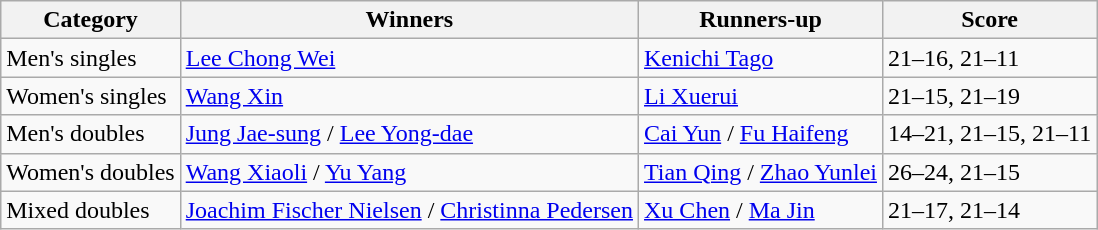<table class=wikitable style="white-space:nowrap;">
<tr>
<th>Category</th>
<th>Winners</th>
<th>Runners-up</th>
<th>Score</th>
</tr>
<tr>
<td>Men's singles</td>
<td> <a href='#'>Lee Chong Wei</a></td>
<td> <a href='#'>Kenichi Tago</a></td>
<td>21–16, 21–11</td>
</tr>
<tr>
<td>Women's singles</td>
<td> <a href='#'>Wang Xin</a></td>
<td> <a href='#'>Li Xuerui</a></td>
<td>21–15, 21–19</td>
</tr>
<tr>
<td>Men's doubles</td>
<td> <a href='#'>Jung Jae-sung</a> / <a href='#'>Lee Yong-dae</a></td>
<td> <a href='#'>Cai Yun</a> / <a href='#'>Fu Haifeng</a></td>
<td>14–21, 21–15, 21–11</td>
</tr>
<tr>
<td>Women's doubles</td>
<td> <a href='#'>Wang Xiaoli</a> / <a href='#'>Yu Yang</a></td>
<td> <a href='#'>Tian Qing</a> / <a href='#'>Zhao Yunlei</a></td>
<td>26–24, 21–15</td>
</tr>
<tr>
<td>Mixed doubles</td>
<td> <a href='#'>Joachim Fischer Nielsen</a> / <a href='#'>Christinna Pedersen</a></td>
<td> <a href='#'>Xu Chen</a> / <a href='#'>Ma Jin</a></td>
<td>21–17, 21–14</td>
</tr>
</table>
